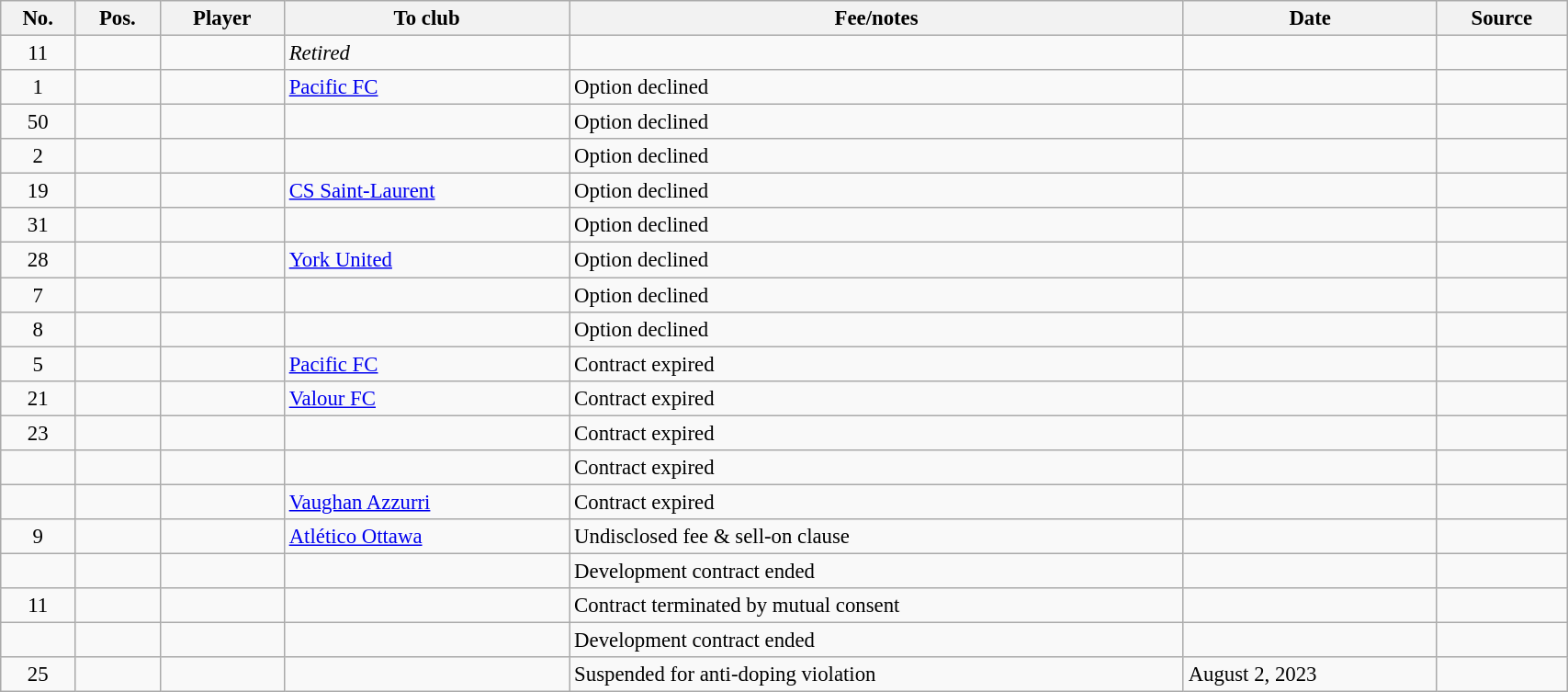<table class="wikitable sortable" style="width:90%; text-align:center; font-size:95%; text-align:left;">
<tr>
<th>No.</th>
<th>Pos.</th>
<th>Player</th>
<th>To club</th>
<th>Fee/notes</th>
<th>Date</th>
<th>Source</th>
</tr>
<tr>
<td align=center>11</td>
<td align=center></td>
<td></td>
<td><em>Retired</em></td>
<td></td>
<td></td>
<td></td>
</tr>
<tr>
<td align=center>1</td>
<td align=center></td>
<td></td>
<td> <a href='#'>Pacific FC</a></td>
<td>Option declined</td>
<td></td>
<td></td>
</tr>
<tr>
<td align=center>50</td>
<td align=center></td>
<td></td>
<td></td>
<td>Option declined</td>
<td></td>
<td></td>
</tr>
<tr>
<td align=center>2</td>
<td align=center></td>
<td></td>
<td></td>
<td>Option declined</td>
<td></td>
<td></td>
</tr>
<tr>
<td align=center>19</td>
<td align=center></td>
<td></td>
<td> <a href='#'>CS Saint-Laurent</a></td>
<td>Option declined</td>
<td></td>
<td></td>
</tr>
<tr>
<td align=center>31</td>
<td align=center></td>
<td></td>
<td></td>
<td>Option declined</td>
<td></td>
<td></td>
</tr>
<tr>
<td align=center>28</td>
<td align=center></td>
<td></td>
<td> <a href='#'>York United</a></td>
<td>Option declined</td>
<td></td>
<td></td>
</tr>
<tr>
<td align=center>7</td>
<td align=center></td>
<td></td>
<td></td>
<td>Option declined</td>
<td></td>
<td></td>
</tr>
<tr>
<td align=center>8</td>
<td align=center></td>
<td></td>
<td></td>
<td>Option declined</td>
<td></td>
<td></td>
</tr>
<tr>
<td align=center>5</td>
<td align=center></td>
<td></td>
<td> <a href='#'>Pacific FC</a></td>
<td>Contract expired</td>
<td></td>
<td></td>
</tr>
<tr>
<td align=center>21</td>
<td align=center></td>
<td></td>
<td> <a href='#'>Valour FC</a></td>
<td>Contract expired</td>
<td></td>
<td></td>
</tr>
<tr>
<td align=center>23</td>
<td align=center></td>
<td></td>
<td></td>
<td>Contract expired</td>
<td></td>
<td></td>
</tr>
<tr>
<td align=center></td>
<td align=center></td>
<td></td>
<td></td>
<td>Contract expired</td>
<td></td>
<td></td>
</tr>
<tr>
<td align=center></td>
<td align=center></td>
<td></td>
<td> <a href='#'>Vaughan Azzurri</a></td>
<td>Contract expired</td>
<td></td>
<td></td>
</tr>
<tr>
<td align=center>9</td>
<td align=center></td>
<td></td>
<td> <a href='#'>Atlético Ottawa</a></td>
<td>Undisclosed fee & sell-on clause</td>
<td></td>
<td></td>
</tr>
<tr>
<td align=center></td>
<td align=center></td>
<td></td>
<td></td>
<td>Development contract ended</td>
<td></td>
<td></td>
</tr>
<tr>
<td align=center>11</td>
<td align=center></td>
<td></td>
<td></td>
<td>Contract terminated by mutual consent</td>
<td></td>
<td></td>
</tr>
<tr>
<td align=center></td>
<td align=center></td>
<td></td>
<td></td>
<td>Development contract ended</td>
<td></td>
<td></td>
</tr>
<tr>
<td align=center>25</td>
<td align=center></td>
<td></td>
<td></td>
<td>Suspended for anti-doping violation</td>
<td>August 2, 2023</td>
<td></td>
</tr>
</table>
